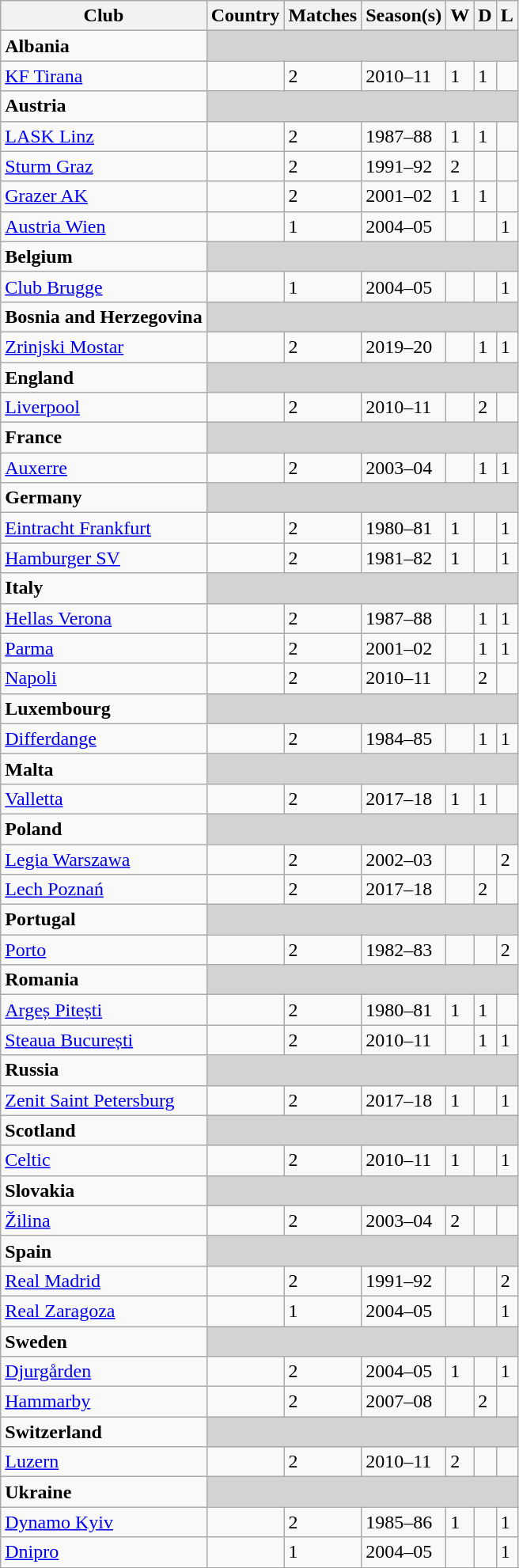<table class="wikitable">
<tr>
<th>Club</th>
<th>Country</th>
<th>Matches</th>
<th>Season(s)</th>
<th>W</th>
<th>D</th>
<th>L</th>
</tr>
<tr>
<td><strong>Albania</strong></td>
<td align=center colspan="6" style="background-color:#D3D3D3"></td>
</tr>
<tr>
<td><a href='#'>KF Tirana</a></td>
<td></td>
<td>2</td>
<td>2010–11</td>
<td>1</td>
<td>1</td>
<td></td>
</tr>
<tr>
<td><strong>Austria</strong></td>
<td align=center colspan="6" style="background-color:#D3D3D3"></td>
</tr>
<tr>
<td><a href='#'>LASK Linz</a></td>
<td></td>
<td>2</td>
<td>1987–88</td>
<td>1</td>
<td>1</td>
<td></td>
</tr>
<tr>
<td><a href='#'>Sturm Graz</a></td>
<td></td>
<td>2</td>
<td>1991–92</td>
<td>2</td>
<td></td>
<td></td>
</tr>
<tr>
<td><a href='#'>Grazer AK</a></td>
<td></td>
<td>2</td>
<td>2001–02</td>
<td>1</td>
<td>1</td>
<td></td>
</tr>
<tr>
<td><a href='#'>Austria Wien</a></td>
<td></td>
<td>1</td>
<td>2004–05</td>
<td></td>
<td></td>
<td>1</td>
</tr>
<tr>
<td><strong>Belgium</strong></td>
<td align=center colspan="6" style="background-color:#D3D3D3"></td>
</tr>
<tr>
<td><a href='#'>Club Brugge</a></td>
<td></td>
<td>1</td>
<td>2004–05</td>
<td></td>
<td></td>
<td>1</td>
</tr>
<tr>
<td><strong>Bosnia and Herzegovina</strong></td>
<td align=center colspan="6" style="background-color:#D3D3D3"></td>
</tr>
<tr>
<td><a href='#'>Zrinjski Mostar</a></td>
<td></td>
<td>2</td>
<td>2019–20</td>
<td></td>
<td>1</td>
<td>1</td>
</tr>
<tr>
<td><strong>England</strong></td>
<td align=center colspan="6" style="background-color:#D3D3D3"></td>
</tr>
<tr>
<td><a href='#'>Liverpool</a></td>
<td></td>
<td>2</td>
<td>2010–11</td>
<td></td>
<td>2</td>
<td></td>
</tr>
<tr>
<td><strong>France</strong></td>
<td align=center colspan="6" style="background-color:#D3D3D3"></td>
</tr>
<tr>
<td><a href='#'>Auxerre</a></td>
<td></td>
<td>2</td>
<td>2003–04</td>
<td></td>
<td>1</td>
<td>1</td>
</tr>
<tr>
<td><strong>Germany</strong></td>
<td align=center colspan="6" style="background-color:#D3D3D3"></td>
</tr>
<tr>
<td><a href='#'>Eintracht Frankfurt</a></td>
<td></td>
<td>2</td>
<td>1980–81</td>
<td>1</td>
<td></td>
<td>1</td>
</tr>
<tr>
<td><a href='#'>Hamburger SV</a></td>
<td></td>
<td>2</td>
<td>1981–82</td>
<td>1</td>
<td></td>
<td>1</td>
</tr>
<tr>
<td><strong>Italy</strong></td>
<td align=center colspan="7" style="background-color:#D3D3D3"></td>
</tr>
<tr>
<td><a href='#'>Hellas Verona</a></td>
<td></td>
<td>2</td>
<td>1987–88</td>
<td></td>
<td>1</td>
<td>1</td>
</tr>
<tr>
<td><a href='#'>Parma</a></td>
<td></td>
<td>2</td>
<td>2001–02</td>
<td></td>
<td>1</td>
<td>1</td>
</tr>
<tr>
<td><a href='#'>Napoli</a></td>
<td></td>
<td>2</td>
<td>2010–11</td>
<td></td>
<td>2</td>
<td></td>
</tr>
<tr>
<td><strong>Luxembourg</strong></td>
<td align=center colspan="6" style="background-color:#D3D3D3"></td>
</tr>
<tr>
<td><a href='#'>Differdange</a></td>
<td></td>
<td>2</td>
<td>1984–85</td>
<td></td>
<td>1</td>
<td>1</td>
</tr>
<tr>
<td><strong>Malta</strong></td>
<td align=center colspan="6" style="background-color:#D3D3D3"></td>
</tr>
<tr>
<td><a href='#'>Valletta</a></td>
<td></td>
<td>2</td>
<td>2017–18</td>
<td>1</td>
<td>1</td>
<td></td>
</tr>
<tr>
<td><strong>Poland</strong></td>
<td align=center colspan="6" style="background-color:#D3D3D3"></td>
</tr>
<tr>
<td><a href='#'>Legia Warszawa</a></td>
<td></td>
<td>2</td>
<td>2002–03</td>
<td></td>
<td></td>
<td>2</td>
</tr>
<tr>
<td><a href='#'>Lech Poznań</a></td>
<td></td>
<td>2</td>
<td>2017–18</td>
<td></td>
<td>2</td>
<td></td>
</tr>
<tr>
<td><strong>Portugal</strong></td>
<td align=center colspan="6" style="background-color:#D3D3D3"></td>
</tr>
<tr>
<td><a href='#'>Porto</a></td>
<td></td>
<td>2</td>
<td>1982–83</td>
<td></td>
<td></td>
<td>2</td>
</tr>
<tr>
<td><strong>Romania</strong></td>
<td align=center colspan="6" style="background-color:#D3D3D3"></td>
</tr>
<tr>
<td><a href='#'>Argeș Pitești</a></td>
<td></td>
<td>2</td>
<td>1980–81</td>
<td>1</td>
<td>1</td>
<td></td>
</tr>
<tr>
<td><a href='#'>Steaua București</a></td>
<td></td>
<td>2</td>
<td>2010–11</td>
<td></td>
<td>1</td>
<td>1</td>
</tr>
<tr>
<td><strong>Russia</strong></td>
<td align=center colspan="6" style="background-color:#D3D3D3"></td>
</tr>
<tr>
<td><a href='#'>Zenit Saint Petersburg</a></td>
<td></td>
<td>2</td>
<td>2017–18</td>
<td>1</td>
<td></td>
<td>1</td>
</tr>
<tr>
<td><strong>Scotland</strong></td>
<td align=center colspan="6" style="background-color:#D3D3D3"></td>
</tr>
<tr>
<td><a href='#'>Celtic</a></td>
<td></td>
<td>2</td>
<td>2010–11</td>
<td>1</td>
<td></td>
<td>1</td>
</tr>
<tr>
<td><strong>Slovakia</strong></td>
<td align=center colspan="6" style="background-color:#D3D3D3"></td>
</tr>
<tr>
<td><a href='#'>Žilina</a></td>
<td></td>
<td>2</td>
<td>2003–04</td>
<td>2</td>
<td></td>
<td></td>
</tr>
<tr>
<td><strong>Spain</strong></td>
<td align=center colspan="6" style="background-color:#D3D3D3"></td>
</tr>
<tr>
<td><a href='#'>Real Madrid</a></td>
<td></td>
<td>2</td>
<td>1991–92</td>
<td></td>
<td></td>
<td>2</td>
</tr>
<tr>
<td><a href='#'>Real Zaragoza</a></td>
<td></td>
<td>1</td>
<td>2004–05</td>
<td></td>
<td></td>
<td>1</td>
</tr>
<tr>
<td><strong>Sweden</strong></td>
<td align=center colspan="6" style="background-color:#D3D3D3"></td>
</tr>
<tr>
<td><a href='#'>Djurgården</a></td>
<td></td>
<td>2</td>
<td>2004–05</td>
<td>1</td>
<td></td>
<td>1</td>
</tr>
<tr>
<td><a href='#'>Hammarby</a></td>
<td></td>
<td>2</td>
<td>2007–08</td>
<td></td>
<td>2</td>
<td></td>
</tr>
<tr>
<td><strong>Switzerland</strong></td>
<td align=center colspan="6" style="background-color:#D3D3D3"></td>
</tr>
<tr>
<td><a href='#'>Luzern</a></td>
<td></td>
<td>2</td>
<td>2010–11</td>
<td>2</td>
<td></td>
<td></td>
</tr>
<tr>
<td><strong>Ukraine</strong></td>
<td align=center colspan="6" style="background-color:#D3D3D3"></td>
</tr>
<tr>
<td><a href='#'>Dynamo Kyiv</a></td>
<td></td>
<td>2</td>
<td>1985–86</td>
<td>1</td>
<td></td>
<td>1</td>
</tr>
<tr>
<td><a href='#'>Dnipro</a></td>
<td></td>
<td>1</td>
<td>2004–05</td>
<td></td>
<td></td>
<td>1</td>
</tr>
</table>
